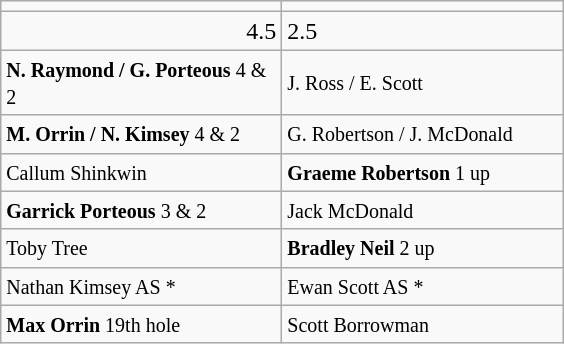<table class="wikitable">
<tr>
<td align="center" width="180"></td>
<td align="center" width="180"></td>
</tr>
<tr>
<td align="right">4.5</td>
<td>2.5</td>
</tr>
<tr>
<td><small><strong>N. Raymond / G. Porteous</strong> 4 & 2</small></td>
<td><small>J. Ross / E. Scott</small></td>
</tr>
<tr>
<td><small><strong>M. Orrin / N. Kimsey</strong> 4 & 2</small></td>
<td><small>G. Robertson / J. McDonald</small></td>
</tr>
<tr>
<td><small>Callum Shinkwin</small></td>
<td><small><strong>Graeme Robertson</strong> 1 up</small></td>
</tr>
<tr>
<td><small><strong>Garrick Porteous</strong> 3 & 2</small></td>
<td><small>Jack McDonald</small></td>
</tr>
<tr>
<td><small>Toby Tree</small></td>
<td><small><strong>Bradley Neil</strong> 2 up</small></td>
</tr>
<tr>
<td><small>Nathan Kimsey AS *</small></td>
<td><small>Ewan Scott AS *</small></td>
</tr>
<tr>
<td><small><strong>Max Orrin</strong> 19th hole</small></td>
<td><small>Scott Borrowman</small></td>
</tr>
</table>
